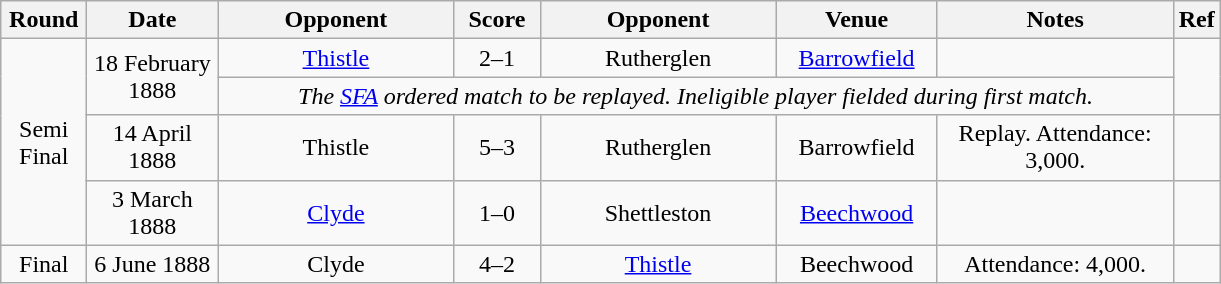<table class="wikitable sortable" style="text-align: center;">
<tr>
<th width="50">Round</th>
<th width="80">Date</th>
<th width="150">Opponent</th>
<th width="50">Score</th>
<th width="150">Opponent</th>
<th width="100">Venue</th>
<th width="150">Notes</th>
<th>Ref</th>
</tr>
<tr>
<td rowspan = "4">Semi Final</td>
<td rowspan = "2">18 February 1888</td>
<td><a href='#'>Thistle</a></td>
<td>2–1</td>
<td>Rutherglen</td>
<td><a href='#'>Barrowfield</a></td>
<td></td>
<td rowspan = "2"></td>
</tr>
<tr>
<td colspan = "5"><em>The <a href='#'>SFA</a> ordered match to be replayed. Ineligible player fielded during first match.</em></td>
</tr>
<tr>
<td>14 April 1888</td>
<td>Thistle</td>
<td>5–3</td>
<td>Rutherglen</td>
<td>Barrowfield</td>
<td>Replay. Attendance: 3,000.</td>
<td></td>
</tr>
<tr>
<td>3 March 1888</td>
<td><a href='#'>Clyde</a></td>
<td>1–0</td>
<td>Shettleston</td>
<td><a href='#'>Beechwood</a></td>
<td></td>
<td></td>
</tr>
<tr>
<td>Final</td>
<td>6 June 1888</td>
<td>Clyde</td>
<td>4–2</td>
<td><a href='#'>Thistle</a></td>
<td>Beechwood</td>
<td>Attendance: 4,000.</td>
<td></td>
</tr>
</table>
